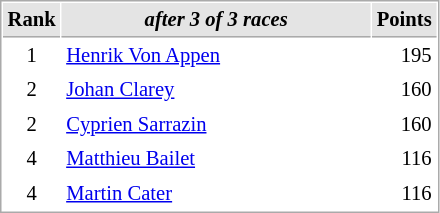<table cellspacing="1" cellpadding="3" style="border:1px solid #aaa; font-size:86%;">
<tr style="background:#e4e4e4;">
<th style="border-bottom:1px solid #aaa; width:10px;">Rank</th>
<th style="border-bottom:1px solid #aaa; width:200px; white-space:nowrap;"><em>after 3 of 3 races</em></th>
<th style="border-bottom:1px solid #aaa; width:20px;">Points</th>
</tr>
<tr>
<td style="text-align:center;">1</td>
<td> <a href='#'>Henrik Von Appen</a></td>
<td align="right">195</td>
</tr>
<tr>
<td style="text-align:center;">2</td>
<td> <a href='#'>Johan Clarey</a></td>
<td align="right">160</td>
</tr>
<tr>
<td style="text-align:center;">2</td>
<td> <a href='#'>Cyprien Sarrazin</a></td>
<td align="right">160</td>
</tr>
<tr>
<td style="text-align:center;">4</td>
<td> <a href='#'>Matthieu Bailet</a></td>
<td align="right">116</td>
</tr>
<tr>
<td style="text-align:center;">4</td>
<td> <a href='#'>Martin Cater</a></td>
<td align="right">116</td>
</tr>
</table>
